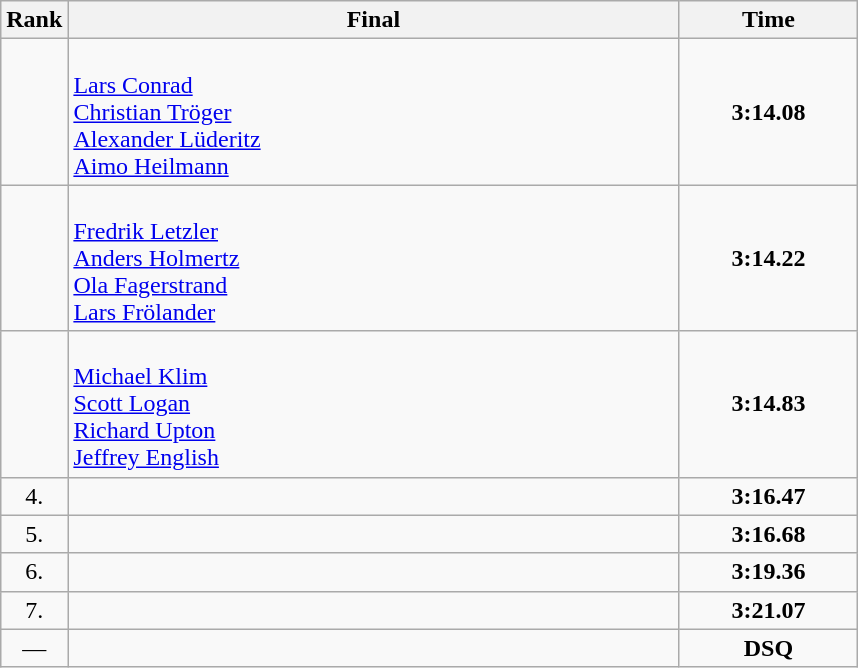<table class="wikitable">
<tr>
<th>Rank</th>
<th style="width: 25em">Final</th>
<th style="width: 7em">Time</th>
</tr>
<tr>
<td align="center"></td>
<td><strong></strong><br><a href='#'>Lars Conrad</a><br><a href='#'>Christian Tröger</a><br><a href='#'>Alexander Lüderitz</a><br><a href='#'>Aimo Heilmann</a></td>
<td align="center"><strong>3:14.08</strong></td>
</tr>
<tr>
<td align="center"></td>
<td><strong></strong><br><a href='#'>Fredrik Letzler</a><br><a href='#'>Anders Holmertz</a><br><a href='#'>Ola Fagerstrand</a><br><a href='#'>Lars Frölander</a></td>
<td align="center"><strong>3:14.22</strong></td>
</tr>
<tr>
<td align="center"></td>
<td><strong></strong><br><a href='#'>Michael Klim</a><br><a href='#'>Scott Logan</a><br><a href='#'>Richard Upton</a><br><a href='#'>Jeffrey English</a></td>
<td align="center"><strong>3:14.83</strong></td>
</tr>
<tr>
<td align="center">4.</td>
<td><strong></strong></td>
<td align="center"><strong>3:16.47</strong></td>
</tr>
<tr>
<td align="center">5.</td>
<td><strong></strong></td>
<td align="center"><strong>3:16.68</strong></td>
</tr>
<tr>
<td align="center">6.</td>
<td><strong></strong></td>
<td align="center"><strong>3:19.36</strong></td>
</tr>
<tr>
<td align="center">7.</td>
<td><strong></strong></td>
<td align="center"><strong>3:21.07</strong></td>
</tr>
<tr>
<td align="center">—</td>
<td><strong></strong></td>
<td align="center"><strong>DSQ</strong></td>
</tr>
</table>
